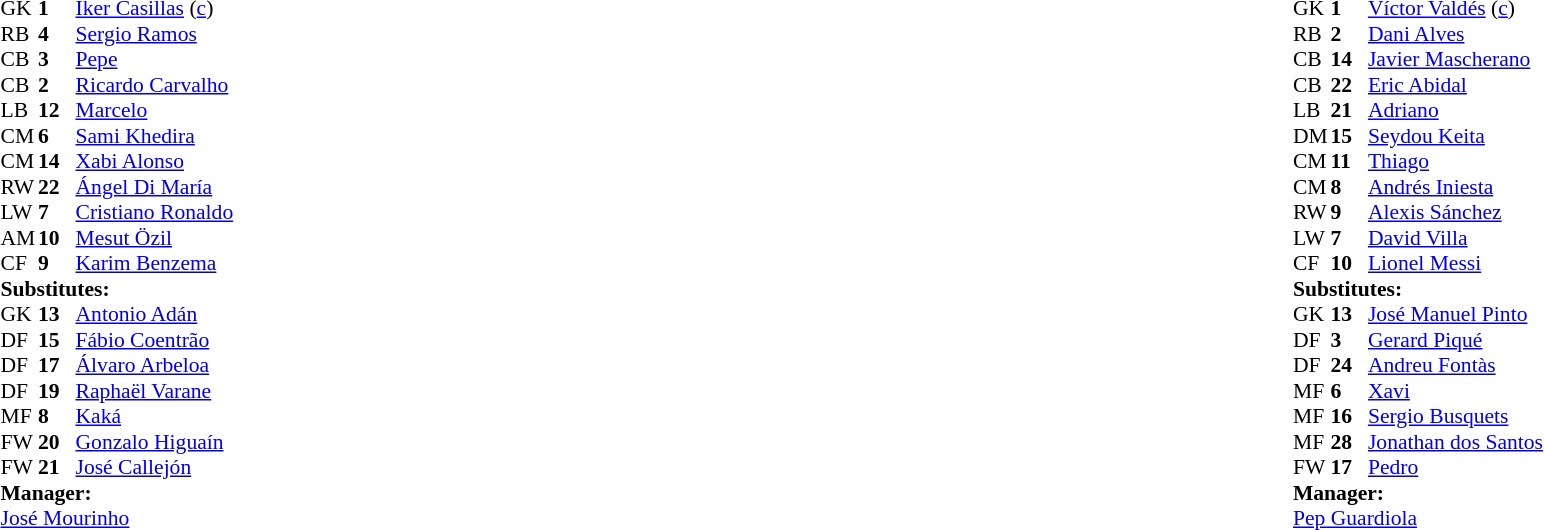<table width="100%">
<tr>
<td valign="top" width="40%"><br><table style="font-size: 90%" cellspacing="0" cellpadding="0">
<tr>
<th width="25"></th>
<th width="25"></th>
</tr>
<tr>
<td>GK</td>
<td><strong>1</strong></td>
<td> <a href='#'>Iker Casillas</a> (<a href='#'>c</a>)</td>
</tr>
<tr>
<td>RB</td>
<td><strong>4</strong></td>
<td> <a href='#'>Sergio Ramos</a></td>
</tr>
<tr>
<td>CB</td>
<td><strong>3</strong></td>
<td> <a href='#'>Pepe</a></td>
</tr>
<tr>
<td>CB</td>
<td><strong>2</strong></td>
<td> <a href='#'>Ricardo Carvalho</a></td>
</tr>
<tr>
<td>LB</td>
<td><strong>12</strong></td>
<td> <a href='#'>Marcelo</a></td>
</tr>
<tr>
<td>CM</td>
<td><strong>6</strong></td>
<td> <a href='#'>Sami Khedira</a></td>
<td></td>
<td></td>
</tr>
<tr>
<td>CM</td>
<td><strong>14</strong></td>
<td> <a href='#'>Xabi Alonso</a></td>
<td></td>
</tr>
<tr>
<td>RW</td>
<td><strong>22</strong></td>
<td> <a href='#'>Ángel Di María</a></td>
<td></td>
<td></td>
</tr>
<tr>
<td>LW</td>
<td><strong>7</strong></td>
<td> <a href='#'>Cristiano Ronaldo</a></td>
</tr>
<tr>
<td>AM</td>
<td><strong>10</strong></td>
<td> <a href='#'>Mesut Özil</a></td>
</tr>
<tr>
<td>CF</td>
<td><strong>9</strong></td>
<td> <a href='#'>Karim Benzema</a></td>
<td></td>
<td></td>
</tr>
<tr>
<td colspan=3><strong>Substitutes:</strong></td>
</tr>
<tr>
<td>GK</td>
<td><strong>13</strong></td>
<td> <a href='#'>Antonio Adán</a></td>
<td></td>
</tr>
<tr>
<td>DF</td>
<td><strong>15</strong></td>
<td> <a href='#'>Fábio Coentrão</a></td>
<td></td>
<td></td>
</tr>
<tr>
<td>DF</td>
<td><strong>17</strong></td>
<td> <a href='#'>Álvaro Arbeloa</a></td>
</tr>
<tr>
<td>DF</td>
<td><strong>19</strong></td>
<td> <a href='#'>Raphaël Varane</a></td>
</tr>
<tr>
<td>MF</td>
<td><strong>8</strong></td>
<td> <a href='#'>Kaká</a></td>
</tr>
<tr>
<td>FW</td>
<td><strong>20</strong></td>
<td> <a href='#'>Gonzalo Higuaín</a></td>
<td></td>
<td></td>
</tr>
<tr>
<td>FW</td>
<td><strong>21</strong></td>
<td> <a href='#'>José Callejón</a></td>
<td></td>
<td></td>
</tr>
<tr>
<td colspan=3><strong>Manager:</strong></td>
</tr>
<tr>
<td colspan=3> <a href='#'>José Mourinho</a></td>
</tr>
</table>
</td>
<td valign="top"></td>
<td valign="top" width="50%"><br><table style="font-size: 90%" cellspacing="0" cellpadding="0" align="center">
<tr>
<th width=25></th>
<th width=25></th>
</tr>
<tr>
<td>GK</td>
<td><strong>1</strong></td>
<td> <a href='#'>Víctor Valdés</a> (<a href='#'>c</a>)</td>
</tr>
<tr>
<td>RB</td>
<td><strong>2</strong></td>
<td> <a href='#'>Dani Alves</a></td>
<td></td>
</tr>
<tr>
<td>CB</td>
<td><strong>14</strong></td>
<td> <a href='#'>Javier Mascherano</a></td>
</tr>
<tr>
<td>CB</td>
<td><strong>22</strong></td>
<td> <a href='#'>Eric Abidal</a></td>
</tr>
<tr>
<td>LB</td>
<td><strong>21</strong></td>
<td> <a href='#'>Adriano</a></td>
<td></td>
<td></td>
</tr>
<tr>
<td>DM</td>
<td><strong>15</strong></td>
<td> <a href='#'>Seydou Keita</a></td>
</tr>
<tr>
<td>CM</td>
<td><strong>11</strong></td>
<td> <a href='#'>Thiago</a></td>
<td></td>
<td></td>
</tr>
<tr>
<td>CM</td>
<td><strong>8</strong></td>
<td> <a href='#'>Andrés Iniesta</a></td>
</tr>
<tr>
<td>RW</td>
<td><strong>9</strong></td>
<td> <a href='#'>Alexis Sánchez</a></td>
<td></td>
</tr>
<tr>
<td>LW</td>
<td><strong>7</strong></td>
<td> <a href='#'>David Villa</a></td>
<td></td>
<td></td>
</tr>
<tr>
<td>CF</td>
<td><strong>10</strong></td>
<td> <a href='#'>Lionel Messi</a></td>
</tr>
<tr>
<td colspan=3><strong>Substitutes:</strong></td>
</tr>
<tr>
<td>GK</td>
<td><strong>13</strong></td>
<td> <a href='#'>José Manuel Pinto</a></td>
</tr>
<tr>
<td>DF</td>
<td><strong>3</strong></td>
<td> <a href='#'>Gerard Piqué</a></td>
<td></td>
<td></td>
</tr>
<tr>
<td>DF</td>
<td><strong>24</strong></td>
<td> <a href='#'>Andreu Fontàs</a></td>
</tr>
<tr>
<td>MF</td>
<td><strong>6</strong></td>
<td> <a href='#'>Xavi</a></td>
<td></td>
<td></td>
</tr>
<tr>
<td>MF</td>
<td><strong>16</strong></td>
<td> <a href='#'>Sergio Busquets</a></td>
</tr>
<tr>
<td>MF</td>
<td><strong>28</strong></td>
<td> <a href='#'>Jonathan dos Santos</a></td>
</tr>
<tr>
<td>FW</td>
<td><strong>17</strong></td>
<td> <a href='#'>Pedro</a></td>
<td></td>
<td></td>
</tr>
<tr>
<td colspan=3><strong>Manager:</strong></td>
</tr>
<tr>
<td colspan=3> <a href='#'>Pep Guardiola</a></td>
</tr>
</table>
</td>
</tr>
</table>
